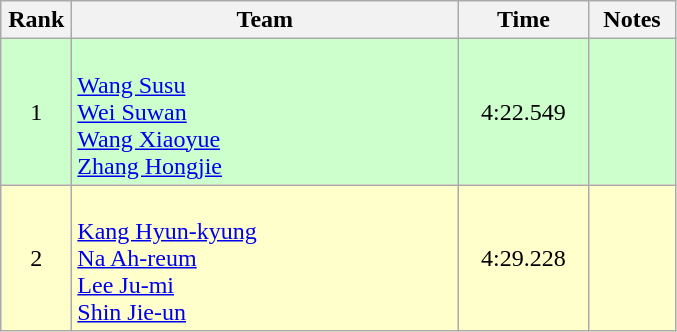<table class=wikitable style="text-align:center">
<tr>
<th width=40>Rank</th>
<th width=250>Team</th>
<th width=80>Time</th>
<th width=50>Notes</th>
</tr>
<tr bgcolor=ccffcc>
<td>1</td>
<td align=left><br><a href='#'>Wang Susu</a><br><a href='#'>Wei Suwan</a><br><a href='#'>Wang Xiaoyue</a><br><a href='#'>Zhang Hongjie</a></td>
<td>4:22.549</td>
<td></td>
</tr>
<tr bgcolor=ffffcc>
<td>2</td>
<td align=left><br><a href='#'>Kang Hyun-kyung</a><br><a href='#'>Na Ah-reum</a><br><a href='#'>Lee Ju-mi</a><br><a href='#'>Shin Jie-un</a></td>
<td>4:29.228</td>
<td></td>
</tr>
</table>
